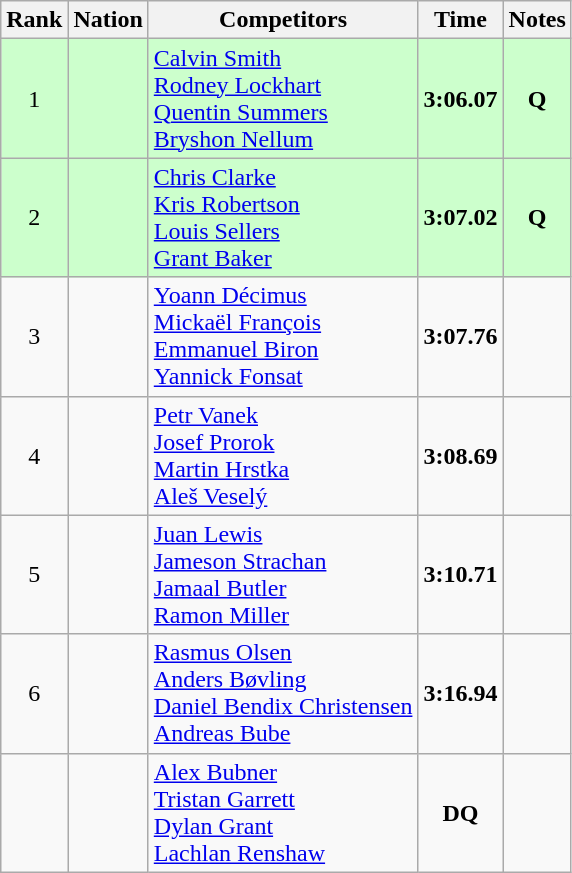<table class="wikitable sortable" style="text-align:center">
<tr>
<th>Rank</th>
<th>Nation</th>
<th>Competitors</th>
<th>Time</th>
<th>Notes</th>
</tr>
<tr bgcolor=ccffcc>
<td>1</td>
<td align=left></td>
<td align=left><a href='#'>Calvin Smith</a><br><a href='#'>Rodney Lockhart</a><br><a href='#'>Quentin Summers</a><br><a href='#'>Bryshon Nellum</a></td>
<td><strong>3:06.07</strong></td>
<td><strong>Q</strong></td>
</tr>
<tr bgcolor=ccffcc>
<td>2</td>
<td align=left></td>
<td align=left><a href='#'>Chris Clarke</a><br><a href='#'>Kris Robertson</a><br><a href='#'>Louis Sellers</a><br><a href='#'>Grant Baker</a></td>
<td><strong>3:07.02</strong></td>
<td><strong>Q</strong></td>
</tr>
<tr>
<td>3</td>
<td align=left></td>
<td align=left><a href='#'>Yoann Décimus</a><br><a href='#'>Mickaël François</a><br><a href='#'>Emmanuel Biron</a><br><a href='#'>Yannick Fonsat</a></td>
<td><strong>3:07.76</strong></td>
<td></td>
</tr>
<tr>
<td>4</td>
<td align=left></td>
<td align=left><a href='#'>Petr Vanek</a><br><a href='#'>Josef Prorok</a><br><a href='#'>Martin Hrstka</a><br><a href='#'>Aleš Veselý</a></td>
<td><strong>3:08.69</strong></td>
<td></td>
</tr>
<tr>
<td>5</td>
<td align=left></td>
<td align=left><a href='#'>Juan Lewis</a><br><a href='#'>Jameson Strachan</a><br><a href='#'>Jamaal Butler</a><br><a href='#'>Ramon Miller</a></td>
<td><strong>3:10.71</strong></td>
<td></td>
</tr>
<tr>
<td>6</td>
<td align=left></td>
<td align=left><a href='#'>Rasmus Olsen</a><br><a href='#'>Anders Bøvling</a><br><a href='#'>Daniel Bendix Christensen</a><br><a href='#'>Andreas Bube</a></td>
<td><strong>3:16.94</strong></td>
<td></td>
</tr>
<tr>
<td></td>
<td align=left></td>
<td align=left><a href='#'>Alex Bubner</a><br><a href='#'>Tristan Garrett</a><br><a href='#'>Dylan Grant</a><br><a href='#'>Lachlan Renshaw</a></td>
<td><strong>DQ</strong></td>
<td></td>
</tr>
</table>
